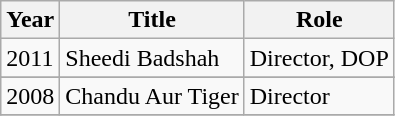<table class="wikitable sortable">
<tr>
<th>Year</th>
<th>Title</th>
<th>Role</th>
</tr>
<tr>
<td>2011</td>
<td>Sheedi Badshah</td>
<td>Director, DOP</td>
</tr>
<tr>
</tr>
<tr>
<td>2008</td>
<td>Chandu Aur Tiger</td>
<td>Director</td>
</tr>
<tr>
</tr>
</table>
